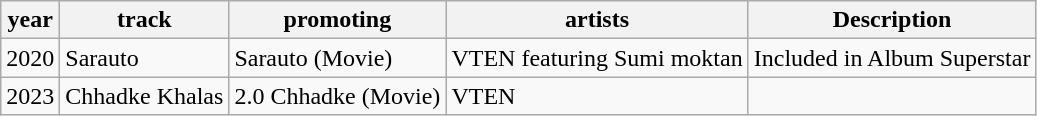<table class="wikitable">
<tr>
<th>year</th>
<th>track</th>
<th>promoting</th>
<th>artists</th>
<th>Description</th>
</tr>
<tr>
<td>2020</td>
<td>Sarauto</td>
<td>Sarauto (Movie)</td>
<td>VTEN featuring Sumi moktan</td>
<td>Included in Album Superstar</td>
</tr>
<tr>
<td>2023</td>
<td>Chhadke Khalas</td>
<td>2.0 Chhadke (Movie)</td>
<td>VTEN</td>
<td></td>
</tr>
</table>
